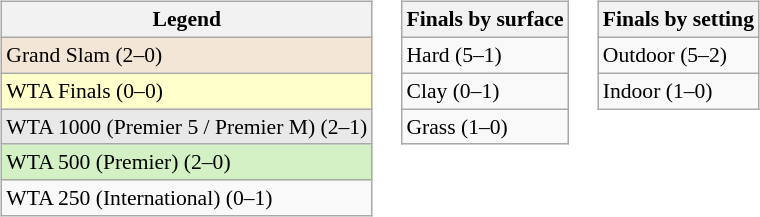<table>
<tr valign=top>
<td><br><table class="wikitable" style=font-size:90%>
<tr>
<th>Legend</th>
</tr>
<tr style=background:#f3e6d7>
<td>Grand Slam (2–0)</td>
</tr>
<tr style=background:#ffffcc;>
<td>WTA Finals (0–0)</td>
</tr>
<tr style=background:#e9e9e9;>
<td>WTA 1000 (Premier 5 / Premier M) (2–1)</td>
</tr>
<tr style=background:#d4f1c5;>
<td>WTA 500 (Premier) (2–0)</td>
</tr>
<tr>
<td>WTA 250 (International) (0–1)</td>
</tr>
</table>
</td>
<td><br><table class="wikitable" style=font-size:90%>
<tr>
<th>Finals by surface</th>
</tr>
<tr>
<td>Hard (5–1)</td>
</tr>
<tr>
<td>Clay (0–1)</td>
</tr>
<tr>
<td>Grass (1–0)</td>
</tr>
</table>
</td>
<td><br><table class="wikitable" style=font-size:90%>
<tr>
<th>Finals by setting</th>
</tr>
<tr>
<td>Outdoor (5–2)</td>
</tr>
<tr>
<td>Indoor (1–0)</td>
</tr>
</table>
</td>
</tr>
</table>
